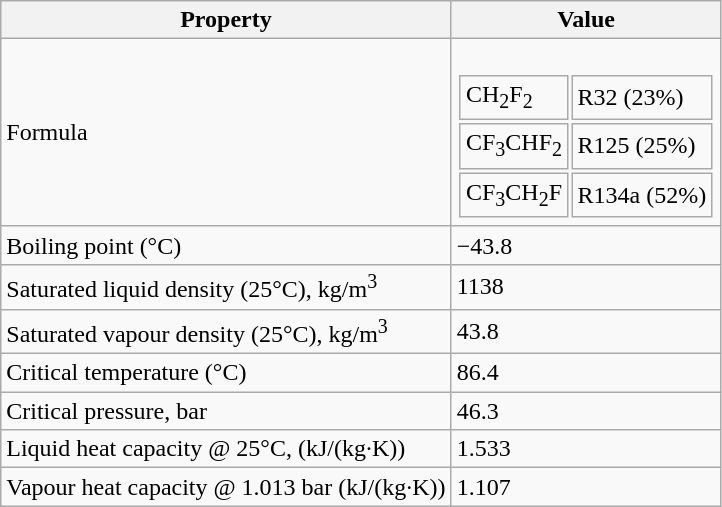<table class="wikitable">
<tr>
<th>Property</th>
<th>Value</th>
</tr>
<tr>
<td>Formula</td>
<td><br><table>
<tr>
<td>CH<sub>2</sub>F<sub>2</sub></td>
<td>R32 (23%)</td>
</tr>
<tr>
<td>CF<sub>3</sub>CHF<sub>2</sub></td>
<td>R125 (25%)</td>
</tr>
<tr>
<td>CF<sub>3</sub>CH<sub>2</sub>F</td>
<td>R134a (52%)</td>
</tr>
</table>
</td>
</tr>
<tr>
<td>Boiling point (°C)</td>
<td>−43.8</td>
</tr>
<tr>
<td>Saturated liquid density (25°C), kg/m<sup>3</sup></td>
<td>1138</td>
</tr>
<tr>
<td>Saturated vapour density (25°C), kg/m<sup>3</sup></td>
<td>43.8</td>
</tr>
<tr>
<td>Critical temperature (°C)</td>
<td>86.4</td>
</tr>
<tr>
<td>Critical pressure, bar</td>
<td>46.3</td>
</tr>
<tr>
<td>Liquid heat capacity @ 25°C, (kJ/(kg·K))</td>
<td>1.533</td>
</tr>
<tr>
<td>Vapour heat capacity @ 1.013 bar (kJ/(kg·K))</td>
<td>1.107</td>
</tr>
</table>
